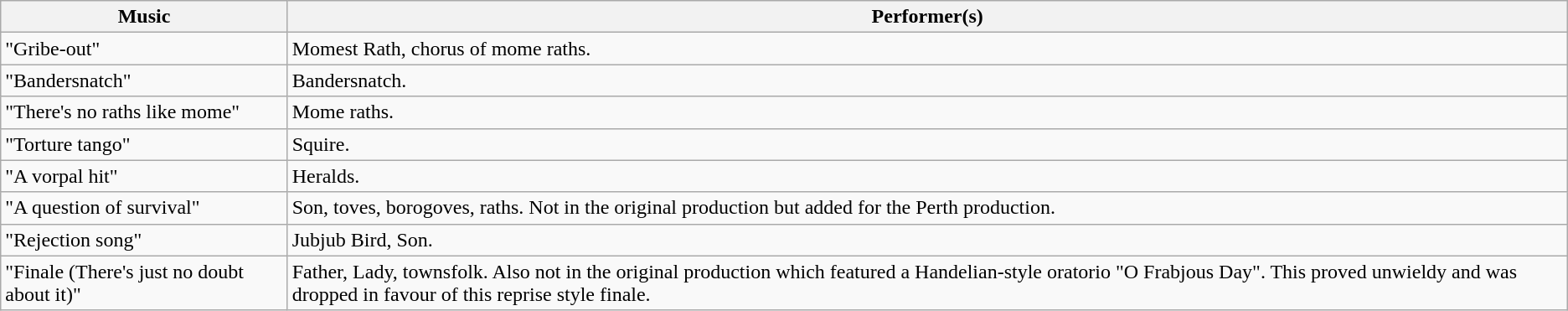<table class="wikitable">
<tr ">
<th>Music</th>
<th>Performer(s)</th>
</tr>
<tr>
<td>"Gribe-out"</td>
<td>Momest Rath, chorus of mome raths.</td>
</tr>
<tr>
<td>"Bandersnatch"</td>
<td>Bandersnatch.</td>
</tr>
<tr>
<td>"There's no raths like mome"</td>
<td>Mome raths.</td>
</tr>
<tr>
<td>"Torture tango"</td>
<td>Squire.</td>
</tr>
<tr>
<td>"A vorpal hit"</td>
<td>Heralds.</td>
</tr>
<tr>
<td>"A question of survival"</td>
<td>Son, toves, borogoves, raths.  Not in the original production but added for the Perth production.</td>
</tr>
<tr>
<td>"Rejection song"</td>
<td>Jubjub Bird, Son.</td>
</tr>
<tr>
<td>"Finale (There's just no doubt about it)"</td>
<td>Father, Lady, townsfolk.  Also not in the original production which featured a Handelian-style oratorio "O Frabjous Day". This proved unwieldy and was dropped in favour of this reprise style finale.</td>
</tr>
</table>
